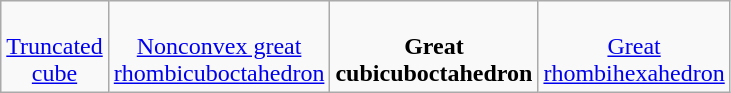<table class="wikitable" width="400" style="vertical-align:top;text-align:center">
<tr>
<td><br><a href='#'>Truncated cube</a></td>
<td><br><a href='#'>Nonconvex great rhombicuboctahedron</a></td>
<td><br><strong>Great cubicuboctahedron</strong></td>
<td><br><a href='#'>Great rhombihexahedron</a></td>
</tr>
</table>
